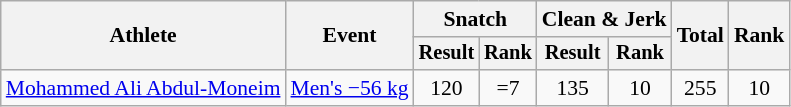<table class="wikitable" style="font-size:90%">
<tr>
<th rowspan="2">Athlete</th>
<th rowspan="2">Event</th>
<th colspan="2">Snatch</th>
<th colspan="2">Clean & Jerk</th>
<th rowspan="2">Total</th>
<th rowspan="2">Rank</th>
</tr>
<tr style="font-size:95%">
<th>Result</th>
<th>Rank</th>
<th>Result</th>
<th>Rank</th>
</tr>
<tr align=center>
<td align=left><a href='#'>Mohammed Ali Abdul-Moneim</a></td>
<td align=left><a href='#'>Men's −56 kg</a></td>
<td>120</td>
<td>=7</td>
<td>135</td>
<td>10</td>
<td>255</td>
<td>10</td>
</tr>
</table>
